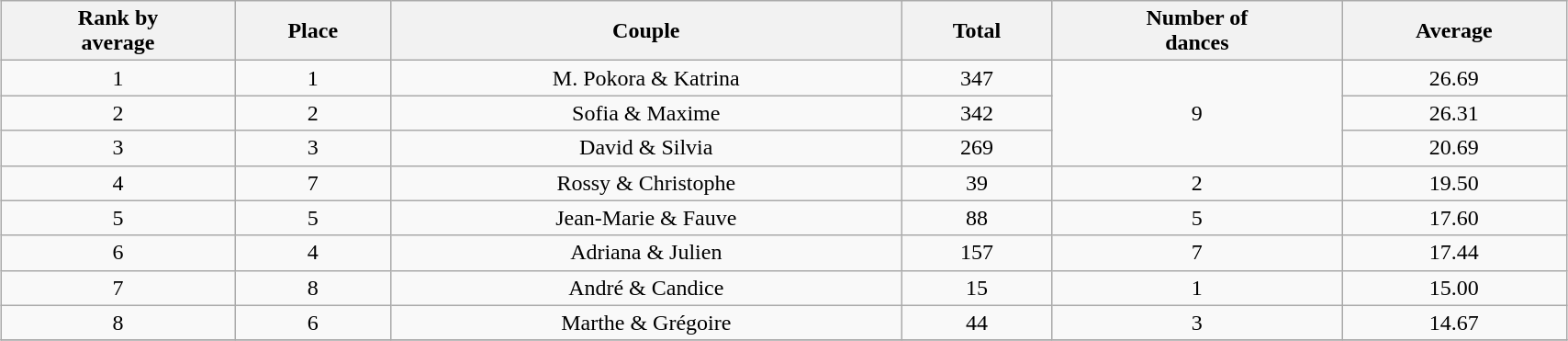<table class="wikitable sortable" style="margin:auto; text-align:center; margin:5px; width:90%;">
<tr>
<th>Rank by<br> average</th>
<th>Place</th>
<th>Couple</th>
<th>Total</th>
<th>Number of<br> dances</th>
<th>Average</th>
</tr>
<tr>
<td>1</td>
<td>1</td>
<td>M. Pokora & Katrina</td>
<td>347</td>
<td rowspan=3>9</td>
<td>26.69</td>
</tr>
<tr>
<td>2</td>
<td>2</td>
<td>Sofia & Maxime</td>
<td>342</td>
<td>26.31</td>
</tr>
<tr>
<td>3</td>
<td>3</td>
<td>David & Silvia</td>
<td>269</td>
<td>20.69</td>
</tr>
<tr>
<td>4</td>
<td>7</td>
<td>Rossy & Christophe</td>
<td>39</td>
<td>2</td>
<td>19.50</td>
</tr>
<tr>
<td>5</td>
<td>5</td>
<td>Jean-Marie & Fauve</td>
<td>88</td>
<td>5</td>
<td>17.60</td>
</tr>
<tr>
<td>6</td>
<td>4</td>
<td>Adriana & Julien</td>
<td>157</td>
<td>7</td>
<td>17.44</td>
</tr>
<tr>
<td>7</td>
<td>8</td>
<td>André & Candice</td>
<td>15</td>
<td>1</td>
<td>15.00</td>
</tr>
<tr>
<td>8</td>
<td>6</td>
<td>Marthe & Grégoire</td>
<td>44</td>
<td>3</td>
<td>14.67</td>
</tr>
<tr>
</tr>
</table>
